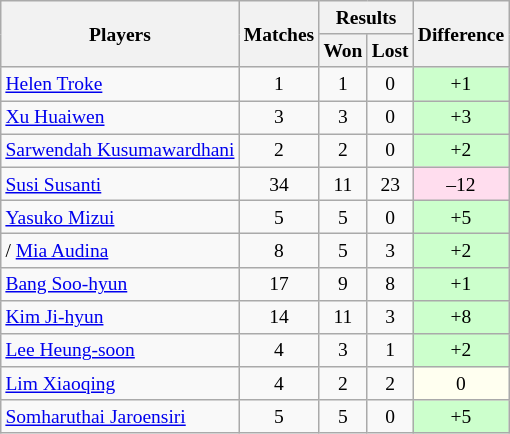<table class=wikitable style="text-align:center; font-size:small">
<tr>
<th rowspan="2">Players</th>
<th rowspan="2">Matches</th>
<th colspan="2">Results</th>
<th rowspan="2">Difference</th>
</tr>
<tr>
<th>Won</th>
<th>Lost</th>
</tr>
<tr>
<td align="left"> <a href='#'>Helen Troke</a></td>
<td>1</td>
<td>1</td>
<td>0</td>
<td bgcolor="#ccffcc">+1</td>
</tr>
<tr>
<td align="left"> <a href='#'>Xu Huaiwen</a></td>
<td>3</td>
<td>3</td>
<td>0</td>
<td bgcolor="#ccffcc">+3</td>
</tr>
<tr>
<td align="left"> <a href='#'>Sarwendah Kusumawardhani</a></td>
<td>2</td>
<td>2</td>
<td>0</td>
<td bgcolor="#ccffcc">+2</td>
</tr>
<tr>
<td align="left"> <a href='#'>Susi Susanti</a></td>
<td>34</td>
<td>11</td>
<td>23</td>
<td bgcolor="#ffddee">–12</td>
</tr>
<tr>
<td align="left"> <a href='#'>Yasuko Mizui</a></td>
<td>5</td>
<td>5</td>
<td>0</td>
<td bgcolor="#ccffcc">+5</td>
</tr>
<tr>
<td align="left">/ <a href='#'>Mia Audina</a></td>
<td>8</td>
<td>5</td>
<td>3</td>
<td bgcolor="#ccffcc">+2</td>
</tr>
<tr>
<td align="left"> <a href='#'>Bang Soo-hyun</a></td>
<td>17</td>
<td>9</td>
<td>8</td>
<td bgcolor="#ccffcc">+1</td>
</tr>
<tr>
<td align="left"> <a href='#'>Kim Ji-hyun</a></td>
<td>14</td>
<td>11</td>
<td>3</td>
<td bgcolor="#ccffcc">+8</td>
</tr>
<tr>
<td align="left"> <a href='#'>Lee Heung-soon</a></td>
<td>4</td>
<td>3</td>
<td>1</td>
<td bgcolor="#ccffcc">+2</td>
</tr>
<tr>
<td align="left"> <a href='#'>Lim Xiaoqing</a></td>
<td>4</td>
<td>2</td>
<td>2</td>
<td bgcolor="#fffff0">0</td>
</tr>
<tr>
<td align="left"> <a href='#'>Somharuthai Jaroensiri</a></td>
<td>5</td>
<td>5</td>
<td>0</td>
<td bgcolor="#ccffcc">+5</td>
</tr>
</table>
